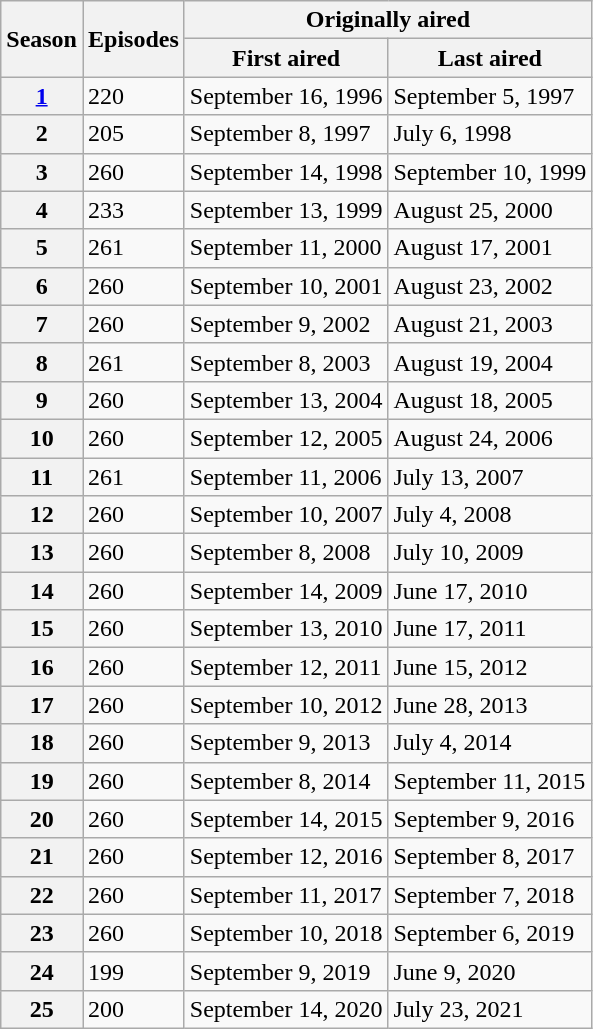<table class="wikitable">
<tr>
<th colspan="1" rowspan="2">Season</th>
<th rowspan="2">Episodes</th>
<th colspan="2">Originally aired</th>
</tr>
<tr>
<th>First aired</th>
<th>Last aired</th>
</tr>
<tr>
<th><a href='#'>1</a></th>
<td>220</td>
<td>September 16, 1996</td>
<td>September 5, 1997</td>
</tr>
<tr>
<th>2</th>
<td>205</td>
<td>September 8, 1997</td>
<td>July 6, 1998</td>
</tr>
<tr>
<th>3</th>
<td>260</td>
<td>September 14, 1998</td>
<td>September 10, 1999</td>
</tr>
<tr>
<th>4</th>
<td>233</td>
<td>September 13, 1999</td>
<td>August 25, 2000</td>
</tr>
<tr>
<th>5</th>
<td>261</td>
<td>September 11, 2000</td>
<td>August 17, 2001</td>
</tr>
<tr>
<th colspan="1">6</th>
<td>260</td>
<td colspan="1">September 10, 2001</td>
<td>August 23, 2002</td>
</tr>
<tr>
<th colspan="1">7</th>
<td>260</td>
<td colspan="1">September 9, 2002</td>
<td>August 21, 2003</td>
</tr>
<tr>
<th colspan="1">8</th>
<td>261</td>
<td colspan="1">September 8, 2003</td>
<td>August 19, 2004</td>
</tr>
<tr>
<th colspan="1">9</th>
<td>260</td>
<td colspan="1">September 13, 2004</td>
<td>August 18, 2005</td>
</tr>
<tr>
<th colspan="1">10</th>
<td>260</td>
<td colspan="1">September 12, 2005</td>
<td>August 24, 2006</td>
</tr>
<tr>
<th colspan="1">11</th>
<td>261</td>
<td colspan="1">September 11, 2006</td>
<td>July 13, 2007</td>
</tr>
<tr>
<th colspan="1">12</th>
<td>260</td>
<td colspan="1">September 10, 2007</td>
<td>July 4, 2008</td>
</tr>
<tr>
<th colspan="1">13</th>
<td>260</td>
<td colspan="1">September 8, 2008</td>
<td>July 10, 2009</td>
</tr>
<tr>
<th colspan="1">14</th>
<td>260</td>
<td colspan="1">September 14, 2009</td>
<td>June 17, 2010</td>
</tr>
<tr>
<th colspan="1">15</th>
<td>260</td>
<td colspan="1">September 13, 2010</td>
<td>June 17, 2011</td>
</tr>
<tr>
<th colspan="1">16</th>
<td>260</td>
<td colspan="1">September 12, 2011</td>
<td>June 15, 2012</td>
</tr>
<tr>
<th colspan="1">17</th>
<td>260</td>
<td colspan="1">September 10, 2012</td>
<td>June 28, 2013</td>
</tr>
<tr>
<th colspan="1">18</th>
<td>260</td>
<td colspan="1">September 9, 2013</td>
<td>July 4, 2014</td>
</tr>
<tr>
<th colspan="1">19</th>
<td>260</td>
<td colspan="1">September 8, 2014</td>
<td>September 11, 2015</td>
</tr>
<tr>
<th colspan="1">20</th>
<td>260</td>
<td colspan="1">September 14, 2015</td>
<td>September 9, 2016</td>
</tr>
<tr>
<th colspan="1">21</th>
<td>260</td>
<td colspan="1">September 12, 2016</td>
<td>September 8, 2017</td>
</tr>
<tr>
<th colspan="1">22</th>
<td>260</td>
<td colspan="1">September 11, 2017</td>
<td>September 7, 2018</td>
</tr>
<tr>
<th colspan="1">23</th>
<td>260</td>
<td colspan="1">September 10, 2018</td>
<td>September 6, 2019</td>
</tr>
<tr>
<th colspan="1">24</th>
<td>199</td>
<td colspan="1">September 9, 2019</td>
<td>June 9, 2020</td>
</tr>
<tr>
<th colspan="1">25</th>
<td>200</td>
<td colspan="1">September 14, 2020</td>
<td>July 23, 2021</td>
</tr>
</table>
